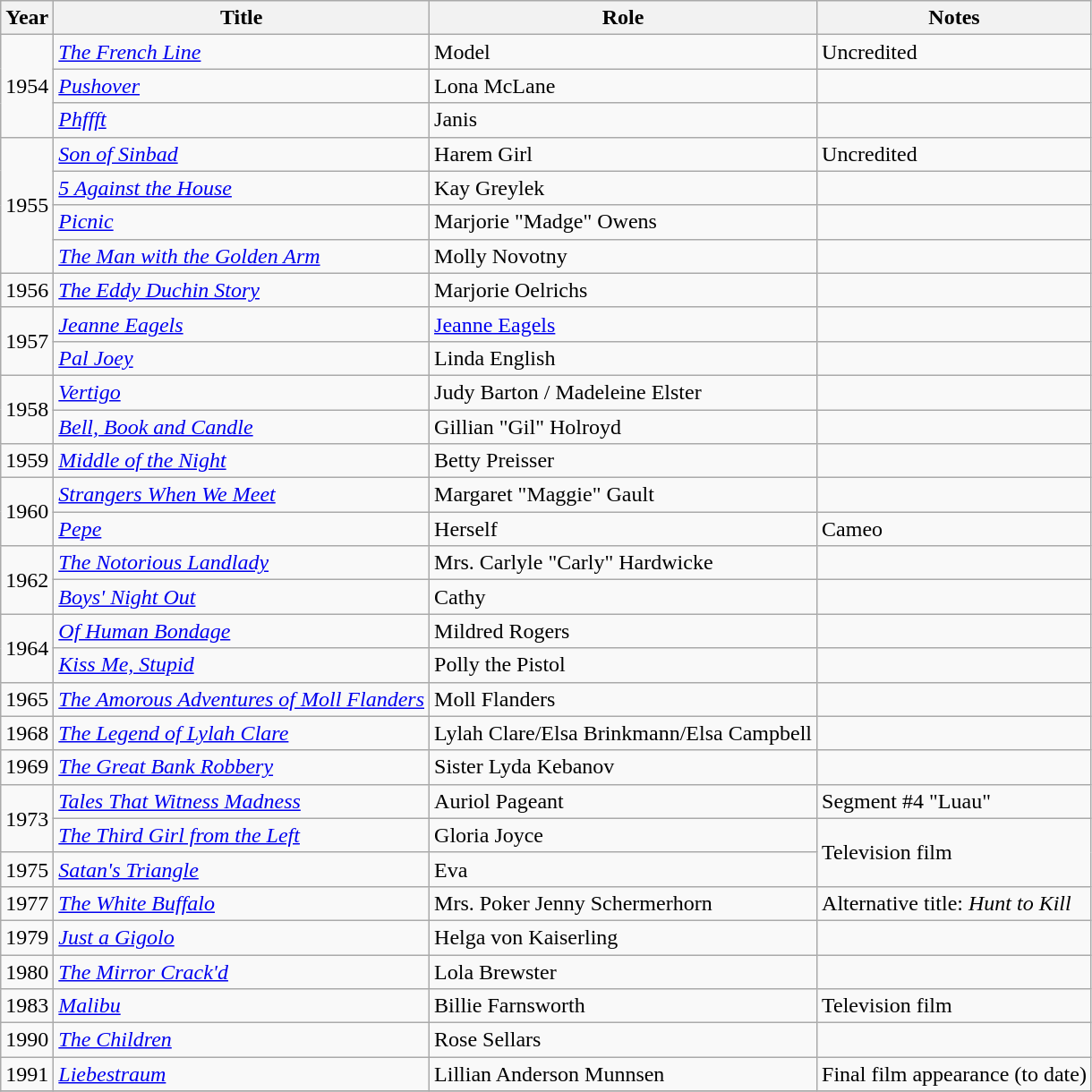<table class="wikitable sortable">
<tr>
<th>Year</th>
<th>Title</th>
<th>Role</th>
<th class="unsortable">Notes</th>
</tr>
<tr>
<td rowspan="3">1954</td>
<td><em><a href='#'>The French Line</a></em></td>
<td>Model</td>
<td>Uncredited</td>
</tr>
<tr>
<td><em><a href='#'>Pushover</a></em></td>
<td>Lona McLane</td>
<td></td>
</tr>
<tr>
<td><em><a href='#'>Phffft</a></em></td>
<td>Janis</td>
<td></td>
</tr>
<tr>
<td rowspan="4">1955</td>
<td><em><a href='#'>Son of Sinbad</a></em></td>
<td>Harem Girl</td>
<td>Uncredited</td>
</tr>
<tr>
<td><em><a href='#'>5 Against the House</a></em></td>
<td>Kay Greylek</td>
<td></td>
</tr>
<tr>
<td><em><a href='#'>Picnic</a></em></td>
<td>Marjorie "Madge" Owens</td>
<td></td>
</tr>
<tr>
<td><em><a href='#'>The Man with the Golden Arm</a></em></td>
<td>Molly Novotny</td>
<td></td>
</tr>
<tr>
<td>1956</td>
<td><em><a href='#'>The Eddy Duchin Story</a></em></td>
<td>Marjorie Oelrichs</td>
<td></td>
</tr>
<tr>
<td rowspan="2">1957</td>
<td><em><a href='#'>Jeanne Eagels</a></em></td>
<td><a href='#'>Jeanne Eagels</a></td>
<td></td>
</tr>
<tr>
<td><em><a href='#'>Pal Joey</a></em></td>
<td>Linda English</td>
<td></td>
</tr>
<tr>
<td rowspan="2">1958</td>
<td><em><a href='#'>Vertigo</a></em></td>
<td>Judy Barton / Madeleine Elster</td>
<td></td>
</tr>
<tr>
<td><em><a href='#'>Bell, Book and Candle</a></em></td>
<td>Gillian "Gil" Holroyd</td>
<td></td>
</tr>
<tr>
<td>1959</td>
<td><em><a href='#'>Middle of the Night</a></em></td>
<td>Betty Preisser</td>
<td></td>
</tr>
<tr>
<td rowspan="2">1960</td>
<td><em><a href='#'>Strangers When We Meet</a></em></td>
<td>Margaret "Maggie" Gault</td>
<td></td>
</tr>
<tr>
<td><em><a href='#'>Pepe</a></em></td>
<td>Herself</td>
<td>Cameo</td>
</tr>
<tr>
<td rowspan="2">1962</td>
<td><em><a href='#'>The Notorious Landlady</a></em></td>
<td>Mrs. Carlyle "Carly" Hardwicke</td>
<td></td>
</tr>
<tr>
<td><em><a href='#'>Boys' Night Out</a></em></td>
<td>Cathy</td>
<td></td>
</tr>
<tr>
<td rowspan="2">1964</td>
<td><em><a href='#'>Of Human Bondage</a></em></td>
<td>Mildred Rogers</td>
<td></td>
</tr>
<tr>
<td><em><a href='#'>Kiss Me, Stupid</a></em></td>
<td>Polly the Pistol</td>
<td></td>
</tr>
<tr>
<td>1965</td>
<td><em><a href='#'>The Amorous Adventures of Moll Flanders</a></em></td>
<td>Moll Flanders</td>
<td></td>
</tr>
<tr>
<td>1968</td>
<td><em><a href='#'>The Legend of Lylah Clare</a></em></td>
<td>Lylah Clare/Elsa Brinkmann/Elsa Campbell</td>
<td></td>
</tr>
<tr>
<td>1969</td>
<td><em><a href='#'>The Great Bank Robbery</a></em></td>
<td>Sister Lyda Kebanov</td>
<td></td>
</tr>
<tr>
<td rowspan="2">1973</td>
<td><em><a href='#'>Tales That Witness Madness</a></em></td>
<td>Auriol Pageant</td>
<td>Segment #4 "Luau"</td>
</tr>
<tr>
<td><em><a href='#'>The Third Girl from the Left</a></em></td>
<td>Gloria Joyce</td>
<td rowspan="2">Television film</td>
</tr>
<tr>
<td>1975</td>
<td><em><a href='#'>Satan's Triangle</a></em></td>
<td>Eva</td>
</tr>
<tr>
<td>1977</td>
<td><em><a href='#'>The White Buffalo</a></em></td>
<td>Mrs. Poker Jenny Schermerhorn</td>
<td>Alternative title: <em>Hunt to Kill</em></td>
</tr>
<tr>
<td>1979</td>
<td><em><a href='#'>Just a Gigolo</a></em></td>
<td>Helga von Kaiserling</td>
<td></td>
</tr>
<tr>
<td>1980</td>
<td><em><a href='#'>The Mirror Crack'd</a></em></td>
<td>Lola Brewster</td>
<td></td>
</tr>
<tr>
<td>1983</td>
<td><em><a href='#'>Malibu</a></em></td>
<td>Billie Farnsworth</td>
<td>Television film</td>
</tr>
<tr>
<td>1990</td>
<td><em><a href='#'>The Children</a></em></td>
<td>Rose Sellars</td>
<td></td>
</tr>
<tr>
<td>1991</td>
<td><em><a href='#'>Liebestraum</a></em></td>
<td>Lillian Anderson Munnsen</td>
<td>Final film appearance (to date)</td>
</tr>
<tr>
</tr>
</table>
